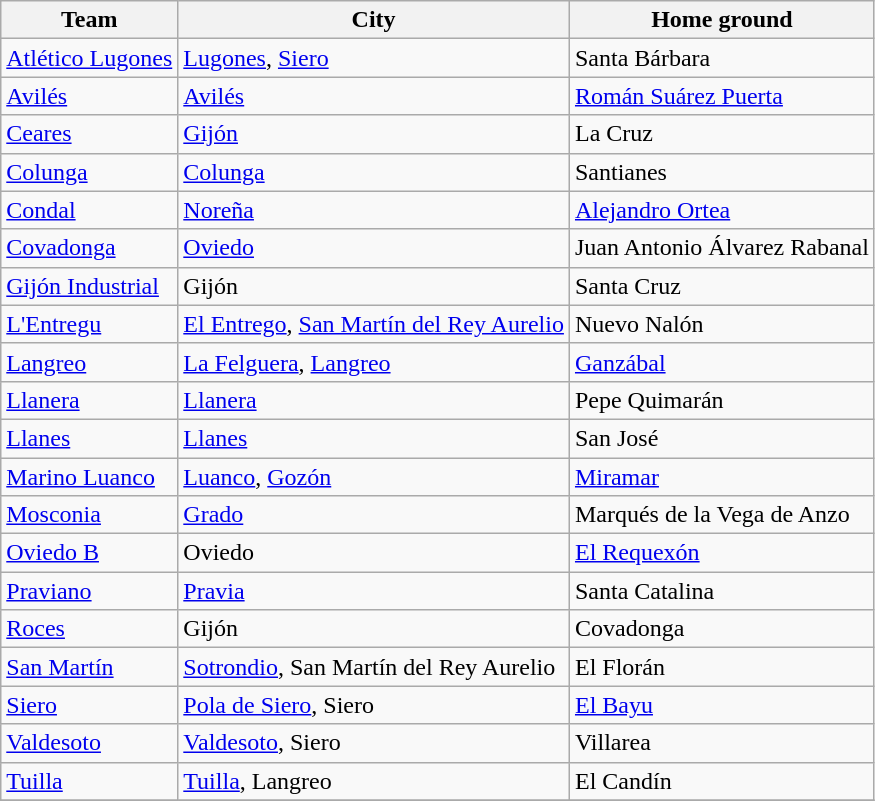<table class="wikitable sortable">
<tr>
<th>Team</th>
<th>City</th>
<th>Home ground</th>
</tr>
<tr>
<td><a href='#'>Atlético Lugones</a></td>
<td><a href='#'>Lugones</a>, <a href='#'>Siero</a></td>
<td>Santa Bárbara</td>
</tr>
<tr>
<td><a href='#'>Avilés</a></td>
<td><a href='#'>Avilés</a></td>
<td><a href='#'>Román Suárez Puerta</a></td>
</tr>
<tr>
<td><a href='#'>Ceares</a></td>
<td><a href='#'>Gijón</a></td>
<td>La Cruz</td>
</tr>
<tr>
<td><a href='#'>Colunga</a></td>
<td><a href='#'>Colunga</a></td>
<td>Santianes</td>
</tr>
<tr>
<td><a href='#'>Condal</a></td>
<td><a href='#'>Noreña</a></td>
<td><a href='#'>Alejandro Ortea</a></td>
</tr>
<tr>
<td><a href='#'>Covadonga</a></td>
<td><a href='#'>Oviedo</a></td>
<td>Juan Antonio Álvarez Rabanal</td>
</tr>
<tr>
<td><a href='#'>Gijón Industrial</a></td>
<td>Gijón</td>
<td>Santa Cruz</td>
</tr>
<tr>
<td><a href='#'>L'Entregu</a></td>
<td><a href='#'>El Entrego</a>, <a href='#'>San Martín del Rey Aurelio</a></td>
<td>Nuevo Nalón</td>
</tr>
<tr>
<td><a href='#'>Langreo</a></td>
<td><a href='#'>La Felguera</a>, <a href='#'>Langreo</a></td>
<td><a href='#'>Ganzábal</a></td>
</tr>
<tr>
<td><a href='#'>Llanera</a></td>
<td><a href='#'>Llanera</a></td>
<td>Pepe Quimarán</td>
</tr>
<tr>
<td><a href='#'>Llanes</a></td>
<td><a href='#'>Llanes</a></td>
<td>San José</td>
</tr>
<tr>
<td><a href='#'>Marino Luanco</a></td>
<td><a href='#'>Luanco</a>, <a href='#'>Gozón</a></td>
<td><a href='#'>Miramar</a></td>
</tr>
<tr>
<td><a href='#'>Mosconia</a></td>
<td><a href='#'>Grado</a></td>
<td>Marqués de la Vega de Anzo</td>
</tr>
<tr>
<td><a href='#'>Oviedo B</a></td>
<td>Oviedo</td>
<td><a href='#'>El Requexón</a></td>
</tr>
<tr>
<td><a href='#'>Praviano</a></td>
<td><a href='#'>Pravia</a></td>
<td>Santa Catalina</td>
</tr>
<tr>
<td><a href='#'>Roces</a></td>
<td>Gijón</td>
<td>Covadonga</td>
</tr>
<tr>
<td><a href='#'>San Martín</a></td>
<td><a href='#'>Sotrondio</a>, San Martín del Rey Aurelio</td>
<td>El Florán</td>
</tr>
<tr>
<td><a href='#'>Siero</a></td>
<td><a href='#'>Pola de Siero</a>, Siero</td>
<td><a href='#'>El Bayu</a></td>
</tr>
<tr>
<td><a href='#'>Valdesoto</a></td>
<td><a href='#'>Valdesoto</a>, Siero</td>
<td>Villarea</td>
</tr>
<tr>
<td><a href='#'>Tuilla</a></td>
<td><a href='#'>Tuilla</a>, Langreo</td>
<td>El Candín</td>
</tr>
<tr>
</tr>
</table>
